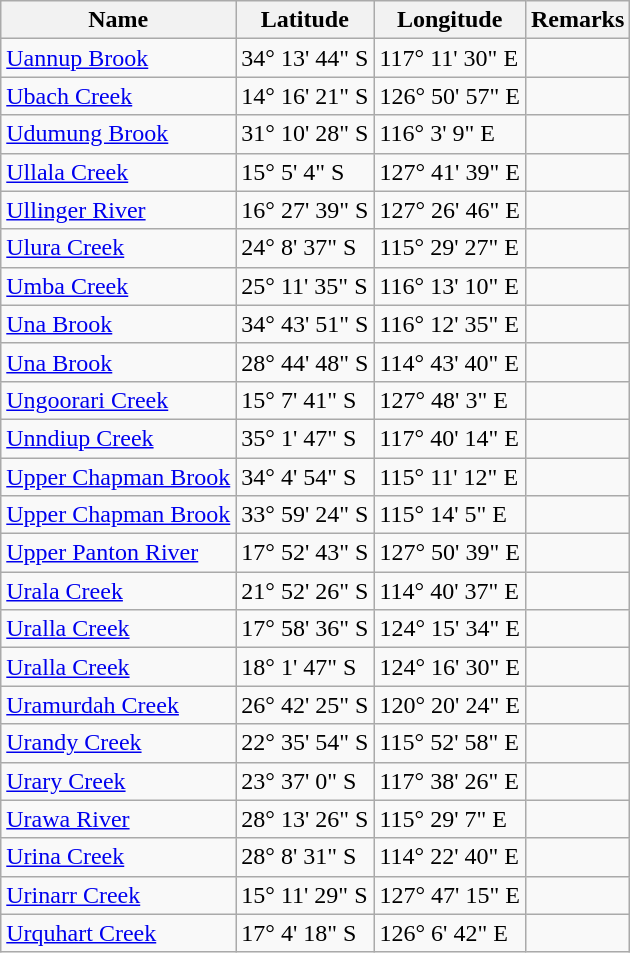<table class="wikitable">
<tr>
<th>Name</th>
<th>Latitude</th>
<th>Longitude</th>
<th>Remarks</th>
</tr>
<tr>
<td><a href='#'>Uannup Brook</a></td>
<td>34° 13' 44" S</td>
<td>117° 11' 30" E</td>
<td></td>
</tr>
<tr>
<td><a href='#'>Ubach Creek</a></td>
<td>14° 16' 21" S</td>
<td>126° 50' 57" E</td>
<td></td>
</tr>
<tr>
<td><a href='#'>Udumung Brook</a></td>
<td>31° 10' 28" S</td>
<td>116° 3' 9" E</td>
<td></td>
</tr>
<tr>
<td><a href='#'>Ullala Creek</a></td>
<td>15° 5' 4" S</td>
<td>127° 41' 39" E</td>
<td></td>
</tr>
<tr>
<td><a href='#'>Ullinger River</a></td>
<td>16° 27' 39" S</td>
<td>127° 26' 46" E</td>
<td></td>
</tr>
<tr>
<td><a href='#'>Ulura Creek</a></td>
<td>24° 8' 37" S</td>
<td>115° 29' 27" E</td>
<td></td>
</tr>
<tr>
<td><a href='#'>Umba Creek</a></td>
<td>25° 11' 35" S</td>
<td>116° 13' 10" E</td>
<td></td>
</tr>
<tr>
<td><a href='#'>Una Brook</a></td>
<td>34° 43' 51" S</td>
<td>116° 12' 35" E</td>
<td></td>
</tr>
<tr>
<td><a href='#'>Una Brook</a></td>
<td>28° 44' 48" S</td>
<td>114° 43' 40" E</td>
<td></td>
</tr>
<tr>
<td><a href='#'>Ungoorari Creek</a></td>
<td>15° 7' 41" S</td>
<td>127° 48' 3" E</td>
<td></td>
</tr>
<tr>
<td><a href='#'>Unndiup Creek</a></td>
<td>35° 1' 47" S</td>
<td>117° 40' 14" E</td>
<td></td>
</tr>
<tr>
<td><a href='#'>Upper Chapman Brook</a></td>
<td>34° 4' 54" S</td>
<td>115° 11' 12" E</td>
<td></td>
</tr>
<tr>
<td><a href='#'>Upper Chapman Brook</a></td>
<td>33° 59' 24" S</td>
<td>115° 14' 5" E</td>
<td></td>
</tr>
<tr>
<td><a href='#'>Upper Panton River</a></td>
<td>17° 52' 43" S</td>
<td>127° 50' 39" E</td>
<td></td>
</tr>
<tr>
<td><a href='#'>Urala Creek</a></td>
<td>21° 52' 26" S</td>
<td>114° 40' 37" E</td>
<td></td>
</tr>
<tr>
<td><a href='#'>Uralla Creek</a></td>
<td>17° 58' 36" S</td>
<td>124° 15' 34" E</td>
<td></td>
</tr>
<tr>
<td><a href='#'>Uralla Creek</a></td>
<td>18° 1' 47" S</td>
<td>124° 16' 30" E</td>
<td></td>
</tr>
<tr>
<td><a href='#'>Uramurdah Creek</a></td>
<td>26° 42' 25" S</td>
<td>120° 20' 24" E</td>
<td></td>
</tr>
<tr>
<td><a href='#'>Urandy Creek</a></td>
<td>22° 35' 54" S</td>
<td>115° 52' 58" E</td>
<td></td>
</tr>
<tr>
<td><a href='#'>Urary Creek</a></td>
<td>23° 37' 0" S</td>
<td>117° 38' 26" E</td>
<td></td>
</tr>
<tr>
<td><a href='#'>Urawa River</a></td>
<td>28° 13' 26" S</td>
<td>115° 29' 7" E</td>
<td></td>
</tr>
<tr>
<td><a href='#'>Urina Creek</a></td>
<td>28° 8' 31" S</td>
<td>114° 22' 40" E</td>
<td></td>
</tr>
<tr>
<td><a href='#'>Urinarr Creek</a></td>
<td>15° 11' 29" S</td>
<td>127° 47' 15" E</td>
<td></td>
</tr>
<tr>
<td><a href='#'>Urquhart Creek</a></td>
<td>17° 4' 18" S</td>
<td>126° 6' 42" E</td>
<td></td>
</tr>
</table>
